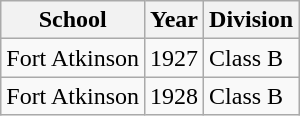<table class="wikitable">
<tr>
<th>School</th>
<th>Year</th>
<th>Division</th>
</tr>
<tr>
<td>Fort Atkinson</td>
<td>1927</td>
<td>Class B</td>
</tr>
<tr>
<td>Fort Atkinson</td>
<td>1928</td>
<td>Class B</td>
</tr>
</table>
